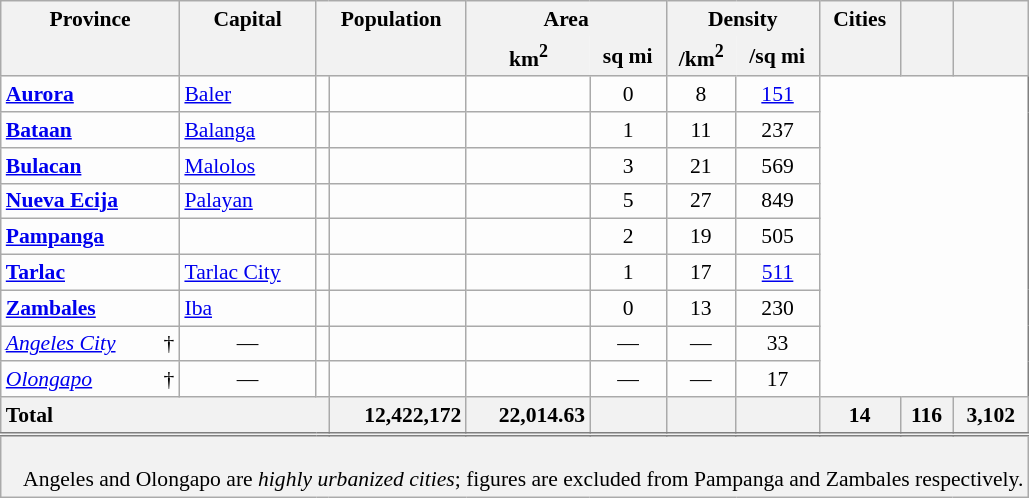<table class="wikitable sortable" style="background-color:#FDFDFD;text-align:center;font-size:90%;border:1pt solid grey;">
<tr>
<th scope="col" style="border-bottom:none;" colspan=2 class="unsortable">Province </th>
<th scope="col" style="border-bottom:none;" class="unsortable">Capital</th>
<th scope="col" style="border-bottom:none;white-space:nowrap;" class="unsortable" colspan=2>Population </th>
<th scope="col" style="border-bottom:none;" colspan=2>Area</th>
<th scope="col" style="border-bottom:none;" colspan=2>Density</th>
<th scope="col" style="border-bottom:none;" class="unsortable">Cities</th>
<th scope="col" style="border-bottom:none;" class="unsortable"></th>
<th scope="col" style="border-bottom:none;" class="unsortable"></th>
</tr>
<tr>
<th scope="col" style="border-top:none;" colspan=2></th>
<th scope="col" style="border-top:none;"></th>
<th scope="col" style="border-top:none;" colspan=2></th>
<th scope="col" style="border-style:none none solid solid;">km<sup>2</sup></th>
<th scope="col" style="border-style:none solid solid none;white-space:nowrap;" class="unsortable">sq mi</th>
<th scope="col" style="border-style:none none solid solid;">/km<sup>2</sup></th>
<th scope="col" style="border-style:none solid solid none;white-space:nowrap;" class="unsortable">/sq mi</th>
<th scope="col" style="border-top:none;"></th>
<th scope="col" style="border-top:none;"></th>
<th scope="col" style="border-top:none;"></th>
</tr>
<tr>
<th scope="row" style="text-align:left;background-color:initial;" colspan=2><a href='#'>Aurora</a></th>
<td style="text-align:left;"><a href='#'>Baler</a></td>
<td></td>
<td></td>
<td></td>
<td>0</td>
<td>8</td>
<td><a href='#'>151</a></td>
</tr>
<tr>
<th scope="row" style="text-align:left;background-color:initial;" colspan=2><a href='#'>Bataan</a></th>
<td style="text-align:left;"><a href='#'>Balanga</a></td>
<td></td>
<td></td>
<td></td>
<td>1</td>
<td>11</td>
<td>237</td>
</tr>
<tr>
<th scope="row" style="text-align:left;background-color:initial;" colspan=2><a href='#'>Bulacan</a></th>
<td style="text-align:left;"><a href='#'>Malolos</a></td>
<td></td>
<td></td>
<td></td>
<td>3</td>
<td>21</td>
<td>569</td>
</tr>
<tr>
<th scope="row" style="text-align:left;background-color:initial;" colspan=2><a href='#'>Nueva Ecija</a></th>
<td style="text-align:left;"><a href='#'>Palayan</a></td>
<td></td>
<td></td>
<td></td>
<td>5</td>
<td>27</td>
<td>849</td>
</tr>
<tr>
<th scope="row" style="text-align:left;background-color:initial;" colspan=2><a href='#'>Pampanga</a></th>
<td style="text-align:left;"></td>
<td></td>
<td></td>
<td></td>
<td>2</td>
<td>19</td>
<td>505</td>
</tr>
<tr>
<th scope="row" style="text-align:left;background-color:initial;" colspan=2><a href='#'>Tarlac</a></th>
<td style="text-align:left;"><a href='#'>Tarlac City</a></td>
<td></td>
<td></td>
<td></td>
<td>1</td>
<td>17</td>
<td><a href='#'>511</a></td>
</tr>
<tr>
<th scope="row" style="text-align:left;background-color:initial;" colspan=2><a href='#'>Zambales</a></th>
<td style="text-align:left;"><a href='#'>Iba</a></td>
<td></td>
<td></td>
<td></td>
<td>0</td>
<td>13</td>
<td>230</td>
</tr>
<tr>
<th scope="row" style="text-align:left;background-color:#FDFDFD;border-right:0;font-weight:normal;font-style:italic;"><a href='#'>Angeles City</a></th>
<td style="text-align:right;border-left:0;">†</td>
<td>—</td>
<td></td>
<td></td>
<td></td>
<td>—</td>
<td>—</td>
<td>33</td>
</tr>
<tr>
<th scope="row" style="text-align:left;background-color:#FDFDFD;border-right:0;font-weight:normal;font-style:italic;"><a href='#'>Olongapo</a></th>
<td style="text-align:right;border-left:0;">†</td>
<td>—</td>
<td></td>
<td></td>
<td></td>
<td>—</td>
<td>—</td>
<td>17</td>
</tr>
<tr class="sortbottom">
<th scope="row" colspan=4 style="text-align:left;">Total</th>
<th scope="col" style="text-align:right;">12,422,172</th>
<th scope="col" style="text-align:right;">22,014.63</th>
<th scope="col"></th>
<th scope="col" style="text-align:right;"></th>
<th scope="col" style="text-align:right;"></th>
<th scope="col">14</th>
<th scope="col">116</th>
<th scope="col">3,102</th>
</tr>
<tr class="sortbottom" style="text-align:left;background-color:#F2F2F2;border-top:double grey;">
<td colspan=13 style="padding-left:1em;"><br> Angeles and Olongapo are <em>highly urbanized cities</em>; figures are excluded from Pampanga and Zambales respectively.</td>
</tr>
</table>
